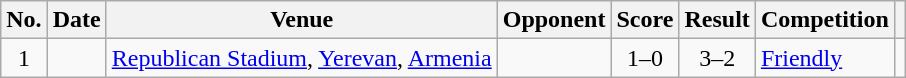<table class="wikitable sortable">
<tr>
<th scope=col>No.</th>
<th scope=col>Date</th>
<th scope=col>Venue</th>
<th scope=col>Opponent</th>
<th scope=col>Score</th>
<th scope=col>Result</th>
<th scope=col>Competition</th>
<th scope=col class="unsortable"></th>
</tr>
<tr>
<td align="center">1</td>
<td></td>
<td><a href='#'>Republican Stadium</a>, <a href='#'>Yerevan</a>, <a href='#'>Armenia</a></td>
<td></td>
<td align="center">1–0</td>
<td align="center">3–2</td>
<td><a href='#'>Friendly</a></td>
<td></td>
</tr>
</table>
